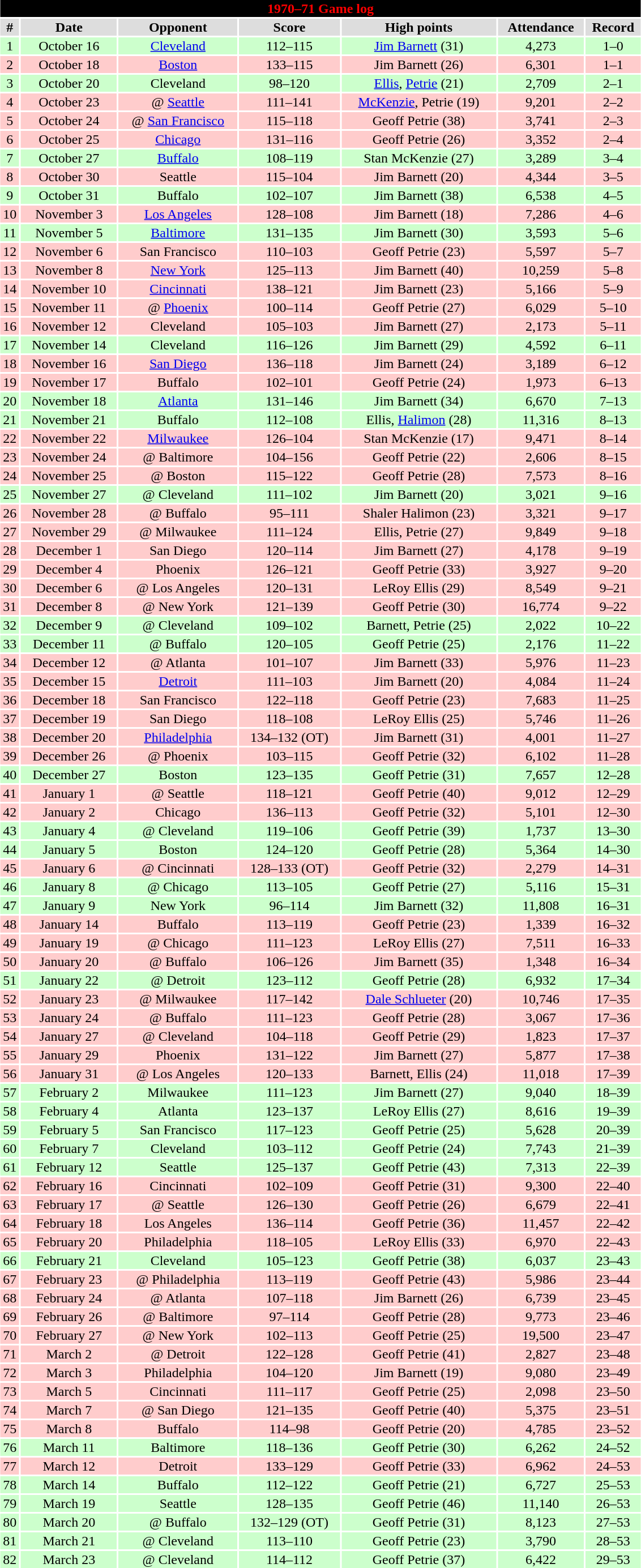<table class="toccolours collapsible" width=60% style="clear:both; margin:1.5em auto; text-align:center">
<tr>
<th colspan=11 style="background:#000000; color:#FF0000;">1970–71 Game log</th>
</tr>
<tr align="center" bgcolor="#dddddd">
<td><strong>#</strong></td>
<td><strong>Date</strong></td>
<td><strong>Opponent</strong></td>
<td><strong>Score</strong></td>
<td><strong>High points</strong></td>
<td><strong>Attendance</strong></td>
<td><strong>Record</strong></td>
</tr>
<tr align="center" bgcolor="#ccffcc">
<td>1</td>
<td>October 16</td>
<td><a href='#'>Cleveland</a></td>
<td>112–115</td>
<td><a href='#'>Jim Barnett</a> (31)</td>
<td>4,273</td>
<td>1–0</td>
</tr>
<tr align="center" bgcolor="#ffcccc">
<td>2</td>
<td>October 18</td>
<td><a href='#'>Boston</a></td>
<td>133–115</td>
<td>Jim Barnett (26)</td>
<td>6,301</td>
<td>1–1</td>
</tr>
<tr align="center" bgcolor="#ccffcc">
<td>3</td>
<td>October 20</td>
<td>Cleveland</td>
<td>98–120</td>
<td><a href='#'>Ellis</a>, <a href='#'>Petrie</a> (21)</td>
<td>2,709</td>
<td>2–1</td>
</tr>
<tr align="center" bgcolor="#ffcccc">
<td>4</td>
<td>October 23</td>
<td>@ <a href='#'>Seattle</a></td>
<td>111–141</td>
<td><a href='#'>McKenzie</a>, Petrie (19)</td>
<td>9,201</td>
<td>2–2</td>
</tr>
<tr align="center" bgcolor="#ffcccc">
<td>5</td>
<td>October 24</td>
<td>@ <a href='#'>San Francisco</a></td>
<td>115–118</td>
<td>Geoff Petrie (38)</td>
<td>3,741</td>
<td>2–3</td>
</tr>
<tr align="center" bgcolor="#ffcccc">
<td>6</td>
<td>October 25</td>
<td><a href='#'>Chicago</a></td>
<td>131–116</td>
<td>Geoff Petrie (26)</td>
<td>3,352</td>
<td>2–4</td>
</tr>
<tr align="center" bgcolor="#ccffcc">
<td>7</td>
<td>October 27</td>
<td><a href='#'>Buffalo</a></td>
<td>108–119</td>
<td>Stan McKenzie (27)</td>
<td>3,289</td>
<td>3–4</td>
</tr>
<tr align="center" bgcolor="#ffcccc">
<td>8</td>
<td>October 30</td>
<td>Seattle</td>
<td>115–104</td>
<td>Jim Barnett (20)</td>
<td>4,344</td>
<td>3–5</td>
</tr>
<tr align="center" bgcolor="#ccffcc">
<td>9</td>
<td>October 31</td>
<td>Buffalo</td>
<td>102–107</td>
<td>Jim Barnett (38)</td>
<td>6,538</td>
<td>4–5</td>
</tr>
<tr align="center" bgcolor="#ffcccc">
<td>10</td>
<td>November 3</td>
<td><a href='#'>Los Angeles</a></td>
<td>128–108</td>
<td>Jim Barnett (18)</td>
<td>7,286</td>
<td>4–6</td>
</tr>
<tr align="center" bgcolor="#ccffcc">
<td>11</td>
<td>November 5</td>
<td><a href='#'>Baltimore</a></td>
<td>131–135</td>
<td>Jim Barnett (30)</td>
<td>3,593</td>
<td>5–6</td>
</tr>
<tr align="center" bgcolor="#ffcccc">
<td>12</td>
<td>November 6</td>
<td>San Francisco</td>
<td>110–103</td>
<td>Geoff Petrie (23)</td>
<td>5,597</td>
<td>5–7</td>
</tr>
<tr align="center" bgcolor="#ffcccc">
<td>13</td>
<td>November 8</td>
<td><a href='#'>New York</a></td>
<td>125–113</td>
<td>Jim Barnett (40)</td>
<td>10,259</td>
<td>5–8</td>
</tr>
<tr align="center" bgcolor="#ffcccc">
<td>14</td>
<td>November 10</td>
<td><a href='#'>Cincinnati</a></td>
<td>138–121</td>
<td>Jim Barnett (23)</td>
<td>5,166</td>
<td>5–9</td>
</tr>
<tr align="center" bgcolor="#ffcccc">
<td>15</td>
<td>November 11</td>
<td>@ <a href='#'>Phoenix</a></td>
<td>100–114</td>
<td>Geoff Petrie (27)</td>
<td>6,029</td>
<td>5–10</td>
</tr>
<tr align="center" bgcolor="#ffcccc">
<td>16</td>
<td>November 12</td>
<td>Cleveland</td>
<td>105–103</td>
<td>Jim Barnett (27)</td>
<td>2,173</td>
<td>5–11</td>
</tr>
<tr align="center" bgcolor="#ccffcc">
<td>17</td>
<td>November 14</td>
<td>Cleveland</td>
<td>116–126</td>
<td>Jim Barnett (29)</td>
<td>4,592</td>
<td>6–11</td>
</tr>
<tr align="center" bgcolor="#ffcccc">
<td>18</td>
<td>November 16</td>
<td><a href='#'>San Diego</a></td>
<td>136–118</td>
<td>Jim Barnett (24)</td>
<td>3,189</td>
<td>6–12</td>
</tr>
<tr align="center" bgcolor="#ffcccc">
<td>19</td>
<td>November 17</td>
<td>Buffalo</td>
<td>102–101</td>
<td>Geoff Petrie (24)</td>
<td>1,973</td>
<td>6–13</td>
</tr>
<tr align="center" bgcolor="#ccffcc">
<td>20</td>
<td>November 18</td>
<td><a href='#'>Atlanta</a></td>
<td>131–146</td>
<td>Jim Barnett (34)</td>
<td>6,670</td>
<td>7–13</td>
</tr>
<tr align="center" bgcolor="#ccffcc">
<td>21</td>
<td>November 21</td>
<td>Buffalo</td>
<td>112–108</td>
<td>Ellis, <a href='#'>Halimon</a> (28)</td>
<td>11,316</td>
<td>8–13</td>
</tr>
<tr align="center" bgcolor="#ffcccc">
<td>22</td>
<td>November 22</td>
<td><a href='#'>Milwaukee</a></td>
<td>126–104</td>
<td>Stan McKenzie (17)</td>
<td>9,471</td>
<td>8–14</td>
</tr>
<tr align="center" bgcolor="#ffcccc">
<td>23</td>
<td>November 24</td>
<td>@ Baltimore</td>
<td>104–156</td>
<td>Geoff Petrie (22)</td>
<td>2,606</td>
<td>8–15</td>
</tr>
<tr align="center" bgcolor="#ffcccc">
<td>24</td>
<td>November 25</td>
<td>@ Boston</td>
<td>115–122</td>
<td>Geoff Petrie (28)</td>
<td>7,573</td>
<td>8–16</td>
</tr>
<tr align="center" bgcolor="#ccffcc">
<td>25</td>
<td>November 27</td>
<td>@ Cleveland</td>
<td>111–102</td>
<td>Jim Barnett (20)</td>
<td>3,021</td>
<td>9–16</td>
</tr>
<tr align="center" bgcolor="#ffcccc">
<td>26</td>
<td>November 28</td>
<td>@ Buffalo</td>
<td>95–111</td>
<td>Shaler Halimon (23)</td>
<td>3,321</td>
<td>9–17</td>
</tr>
<tr align="center" bgcolor="#ffcccc">
<td>27</td>
<td>November 29</td>
<td>@ Milwaukee</td>
<td>111–124</td>
<td>Ellis, Petrie (27)</td>
<td>9,849</td>
<td>9–18</td>
</tr>
<tr align="center" bgcolor="#ffcccc">
<td>28</td>
<td>December 1</td>
<td>San Diego</td>
<td>120–114</td>
<td>Jim Barnett (27)</td>
<td>4,178</td>
<td>9–19</td>
</tr>
<tr align="center" bgcolor="#ffcccc">
<td>29</td>
<td>December 4</td>
<td>Phoenix</td>
<td>126–121</td>
<td>Geoff Petrie (33)</td>
<td>3,927</td>
<td>9–20</td>
</tr>
<tr align="center" bgcolor="#ffcccc">
<td>30</td>
<td>December 6</td>
<td>@ Los Angeles</td>
<td>120–131</td>
<td>LeRoy Ellis (29)</td>
<td>8,549</td>
<td>9–21</td>
</tr>
<tr align="center" bgcolor="#ffcccc">
<td>31</td>
<td>December 8</td>
<td>@ New York</td>
<td>121–139</td>
<td>Geoff Petrie (30)</td>
<td>16,774</td>
<td>9–22</td>
</tr>
<tr align="center" bgcolor="#ccffcc">
<td>32</td>
<td>December 9</td>
<td>@ Cleveland</td>
<td>109–102</td>
<td>Barnett, Petrie (25)</td>
<td>2,022</td>
<td>10–22</td>
</tr>
<tr align="center" bgcolor="#ccffcc">
<td>33</td>
<td>December 11</td>
<td>@ Buffalo</td>
<td>120–105</td>
<td>Geoff Petrie (25)</td>
<td>2,176</td>
<td>11–22</td>
</tr>
<tr align="center" bgcolor="#ffcccc">
<td>34</td>
<td>December 12</td>
<td>@ Atlanta</td>
<td>101–107</td>
<td>Jim Barnett (33)</td>
<td>5,976</td>
<td>11–23</td>
</tr>
<tr align="center" bgcolor="#ffcccc">
<td>35</td>
<td>December 15</td>
<td><a href='#'>Detroit</a></td>
<td>111–103</td>
<td>Jim Barnett (20)</td>
<td>4,084</td>
<td>11–24</td>
</tr>
<tr align="center" bgcolor="#ffcccc">
<td>36</td>
<td>December 18</td>
<td>San Francisco</td>
<td>122–118</td>
<td>Geoff Petrie (23)</td>
<td>7,683</td>
<td>11–25</td>
</tr>
<tr align="center" bgcolor="#ffcccc">
<td>37</td>
<td>December 19</td>
<td>San Diego</td>
<td>118–108</td>
<td>LeRoy Ellis (25)</td>
<td>5,746</td>
<td>11–26</td>
</tr>
<tr align="center" bgcolor="#ffcccc">
<td>38</td>
<td>December 20</td>
<td><a href='#'>Philadelphia</a></td>
<td>134–132 (OT)</td>
<td>Jim Barnett (31)</td>
<td>4,001</td>
<td>11–27</td>
</tr>
<tr align="center" bgcolor="#ffcccc">
<td>39</td>
<td>December 26</td>
<td>@ Phoenix</td>
<td>103–115</td>
<td>Geoff Petrie (32)</td>
<td>6,102</td>
<td>11–28</td>
</tr>
<tr align="center" bgcolor="#ccffcc">
<td>40</td>
<td>December 27</td>
<td>Boston</td>
<td>123–135</td>
<td>Geoff Petrie (31)</td>
<td>7,657</td>
<td>12–28</td>
</tr>
<tr align="center" bgcolor="#ffcccc">
<td>41</td>
<td>January 1</td>
<td>@ Seattle</td>
<td>118–121</td>
<td>Geoff Petrie (40)</td>
<td>9,012</td>
<td>12–29</td>
</tr>
<tr align="center" bgcolor="#ffcccc">
<td>42</td>
<td>January 2</td>
<td>Chicago</td>
<td>136–113</td>
<td>Geoff Petrie (32)</td>
<td>5,101</td>
<td>12–30</td>
</tr>
<tr align="center" bgcolor="#ccffcc">
<td>43</td>
<td>January 4</td>
<td>@ Cleveland</td>
<td>119–106</td>
<td>Geoff Petrie (39)</td>
<td>1,737</td>
<td>13–30</td>
</tr>
<tr align="center" bgcolor="#ccffcc">
<td>44</td>
<td>January 5</td>
<td>Boston</td>
<td>124–120</td>
<td>Geoff Petrie (28)</td>
<td>5,364</td>
<td>14–30</td>
</tr>
<tr align="center" bgcolor="#ffcccc">
<td>45</td>
<td>January 6</td>
<td>@ Cincinnati</td>
<td>128–133 (OT)</td>
<td>Geoff Petrie (32)</td>
<td>2,279</td>
<td>14–31</td>
</tr>
<tr align="center" bgcolor="#ccffcc">
<td>46</td>
<td>January 8</td>
<td>@ Chicago</td>
<td>113–105</td>
<td>Geoff Petrie (27)</td>
<td>5,116</td>
<td>15–31</td>
</tr>
<tr align="center" bgcolor="#ccffcc">
<td>47</td>
<td>January 9</td>
<td>New York</td>
<td>96–114</td>
<td>Jim Barnett (32)</td>
<td>11,808</td>
<td>16–31</td>
</tr>
<tr align="center" bgcolor="#ffcccc">
<td>48</td>
<td>January 14</td>
<td>Buffalo</td>
<td>113–119</td>
<td>Geoff Petrie (23)</td>
<td>1,339</td>
<td>16–32</td>
</tr>
<tr align="center" bgcolor="#ffcccc">
<td>49</td>
<td>January 19</td>
<td>@ Chicago</td>
<td>111–123</td>
<td>LeRoy Ellis (27)</td>
<td>7,511</td>
<td>16–33</td>
</tr>
<tr align="center" bgcolor="#ffcccc">
<td>50</td>
<td>January 20</td>
<td>@ Buffalo</td>
<td>106–126</td>
<td>Jim Barnett (35)</td>
<td>1,348</td>
<td>16–34</td>
</tr>
<tr align="center" bgcolor="#ccffcc">
<td>51</td>
<td>January 22</td>
<td>@ Detroit</td>
<td>123–112</td>
<td>Geoff Petrie (28)</td>
<td>6,932</td>
<td>17–34</td>
</tr>
<tr align="center" bgcolor="#ffcccc">
<td>52</td>
<td>January 23</td>
<td>@ Milwaukee</td>
<td>117–142</td>
<td><a href='#'>Dale Schlueter</a> (20)</td>
<td>10,746</td>
<td>17–35</td>
</tr>
<tr align="center" bgcolor="#ffcccc">
<td>53</td>
<td>January 24</td>
<td>@ Buffalo</td>
<td>111–123</td>
<td>Geoff Petrie (28)</td>
<td>3,067</td>
<td>17–36</td>
</tr>
<tr align="center" bgcolor="#ffcccc">
<td>54</td>
<td>January 27</td>
<td>@ Cleveland</td>
<td>104–118</td>
<td>Geoff Petrie (29)</td>
<td>1,823</td>
<td>17–37</td>
</tr>
<tr align="center" bgcolor="#ffcccc">
<td>55</td>
<td>January 29</td>
<td>Phoenix</td>
<td>131–122</td>
<td>Jim Barnett (27)</td>
<td>5,877</td>
<td>17–38</td>
</tr>
<tr align="center" bgcolor="#ffcccc">
<td>56</td>
<td>January 31</td>
<td>@ Los Angeles</td>
<td>120–133</td>
<td>Barnett, Ellis (24)</td>
<td>11,018</td>
<td>17–39</td>
</tr>
<tr align="center" bgcolor="#ccffcc">
<td>57</td>
<td>February 2</td>
<td>Milwaukee</td>
<td>111–123</td>
<td>Jim Barnett (27)</td>
<td>9,040</td>
<td>18–39</td>
</tr>
<tr align="center" bgcolor="#ccffcc">
<td>58</td>
<td>February 4</td>
<td>Atlanta</td>
<td>123–137</td>
<td>LeRoy Ellis (27)</td>
<td>8,616</td>
<td>19–39</td>
</tr>
<tr align="center" bgcolor="#ccffcc">
<td>59</td>
<td>February 5</td>
<td>San Francisco</td>
<td>117–123</td>
<td>Geoff Petrie (25)</td>
<td>5,628</td>
<td>20–39</td>
</tr>
<tr align="center" bgcolor="#ccffcc">
<td>60</td>
<td>February 7</td>
<td>Cleveland</td>
<td>103–112</td>
<td>Geoff Petrie (24)</td>
<td>7,743</td>
<td>21–39</td>
</tr>
<tr align="center" bgcolor="#ccffcc">
<td>61</td>
<td>February 12</td>
<td>Seattle</td>
<td>125–137</td>
<td>Geoff Petrie (43)</td>
<td>7,313</td>
<td>22–39</td>
</tr>
<tr align="center" bgcolor="#ffcccc">
<td>62</td>
<td>February 16</td>
<td>Cincinnati</td>
<td>102–109</td>
<td>Geoff Petrie (31)</td>
<td>9,300</td>
<td>22–40</td>
</tr>
<tr align="center" bgcolor="#ffcccc">
<td>63</td>
<td>February 17</td>
<td>@ Seattle</td>
<td>126–130</td>
<td>Geoff Petrie (26)</td>
<td>6,679</td>
<td>22–41</td>
</tr>
<tr align="center" bgcolor="#ffcccc">
<td>64</td>
<td>February 18</td>
<td>Los Angeles</td>
<td>136–114</td>
<td>Geoff Petrie (36)</td>
<td>11,457</td>
<td>22–42</td>
</tr>
<tr align="center" bgcolor="#ffcccc">
<td>65</td>
<td>February 20</td>
<td>Philadelphia</td>
<td>118–105</td>
<td>LeRoy Ellis (33)</td>
<td>6,970</td>
<td>22–43</td>
</tr>
<tr align="center" bgcolor="#ccffcc">
<td>66</td>
<td>February 21</td>
<td>Cleveland</td>
<td>105–123</td>
<td>Geoff Petrie (38)</td>
<td>6,037</td>
<td>23–43</td>
</tr>
<tr align="center" bgcolor="#ffcccc">
<td>67</td>
<td>February 23</td>
<td>@ Philadelphia</td>
<td>113–119</td>
<td>Geoff Petrie (43)</td>
<td>5,986</td>
<td>23–44</td>
</tr>
<tr align="center" bgcolor="#ffcccc">
<td>68</td>
<td>February 24</td>
<td>@ Atlanta</td>
<td>107–118</td>
<td>Jim Barnett (26)</td>
<td>6,739</td>
<td>23–45</td>
</tr>
<tr align="center" bgcolor="#ffcccc">
<td>69</td>
<td>February 26</td>
<td>@ Baltimore</td>
<td>97–114</td>
<td>Geoff Petrie (28)</td>
<td>9,773</td>
<td>23–46</td>
</tr>
<tr align="center" bgcolor="#ffcccc">
<td>70</td>
<td>February 27</td>
<td>@ New York</td>
<td>102–113</td>
<td>Geoff Petrie (25)</td>
<td>19,500</td>
<td>23–47</td>
</tr>
<tr align="center" bgcolor="#ffcccc">
<td>71</td>
<td>March 2</td>
<td>@ Detroit</td>
<td>122–128</td>
<td>Geoff Petrie (41)</td>
<td>2,827</td>
<td>23–48</td>
</tr>
<tr align="center" bgcolor="#ffcccc">
<td>72</td>
<td>March 3</td>
<td>Philadelphia</td>
<td>104–120</td>
<td>Jim Barnett (19)</td>
<td>9,080</td>
<td>23–49</td>
</tr>
<tr align="center" bgcolor="#ffcccc">
<td>73</td>
<td>March 5</td>
<td>Cincinnati</td>
<td>111–117</td>
<td>Geoff Petrie (25)</td>
<td>2,098</td>
<td>23–50</td>
</tr>
<tr align="center" bgcolor="#ffcccc">
<td>74</td>
<td>March 7</td>
<td>@ San Diego</td>
<td>121–135</td>
<td>Geoff Petrie (40)</td>
<td>5,375</td>
<td>23–51</td>
</tr>
<tr align="center" bgcolor="#ffcccc">
<td>75</td>
<td>March 8</td>
<td>Buffalo</td>
<td>114–98</td>
<td>Geoff Petrie (20)</td>
<td>4,785</td>
<td>23–52</td>
</tr>
<tr align="center" bgcolor="#ccffcc">
<td>76</td>
<td>March 11</td>
<td>Baltimore</td>
<td>118–136</td>
<td>Geoff Petrie (30)</td>
<td>6,262</td>
<td>24–52</td>
</tr>
<tr align="center" bgcolor="#ffcccc">
<td>77</td>
<td>March 12</td>
<td>Detroit</td>
<td>133–129</td>
<td>Geoff Petrie (33)</td>
<td>6,962</td>
<td>24–53</td>
</tr>
<tr align="center" bgcolor="#ccffcc">
<td>78</td>
<td>March 14</td>
<td>Buffalo</td>
<td>112–122</td>
<td>Geoff Petrie (21)</td>
<td>6,727</td>
<td>25–53</td>
</tr>
<tr align="center" bgcolor="#ccffcc">
<td>79</td>
<td>March 19</td>
<td>Seattle</td>
<td>128–135</td>
<td>Geoff Petrie (46)</td>
<td>11,140</td>
<td>26–53</td>
</tr>
<tr align="center" bgcolor="#ccffcc">
<td>80</td>
<td>March 20</td>
<td>@ Buffalo</td>
<td>132–129 (OT)</td>
<td>Geoff Petrie (31)</td>
<td>8,123</td>
<td>27–53</td>
</tr>
<tr align="center" bgcolor="#ccffcc">
<td>81</td>
<td>March 21</td>
<td>@ Cleveland</td>
<td>113–110</td>
<td>Geoff Petrie (23)</td>
<td>3,790</td>
<td>28–53</td>
</tr>
<tr align="center" bgcolor="#ccffcc">
<td>82</td>
<td>March 23</td>
<td>@ Cleveland</td>
<td>114–112</td>
<td>Geoff Petrie (37)</td>
<td>6,422</td>
<td>29–53</td>
</tr>
</table>
